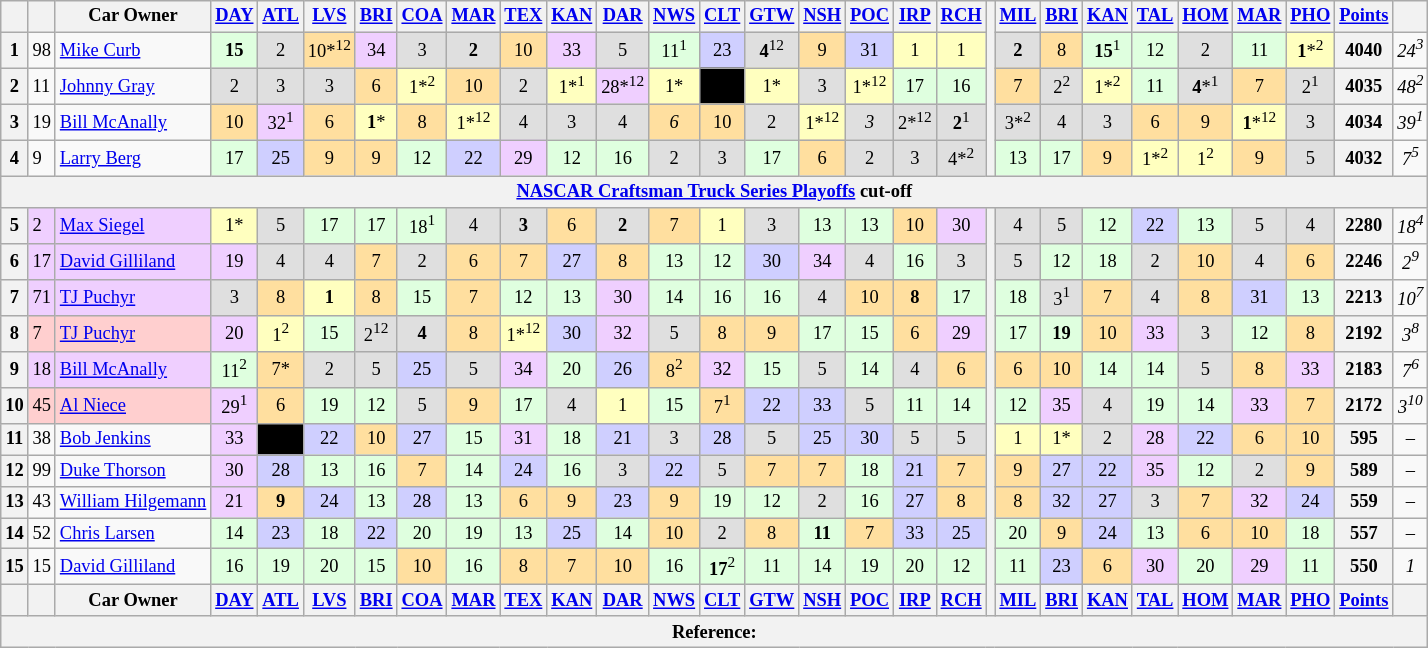<table class="wikitable" style="font-size:77%; text-align:center;">
<tr style="vertical-align:top">
<th style="vertical-align:middle"></th>
<th style="vertical-align:middle"></th>
<th style="vertical-align:middle">Car Owner</th>
<th><a href='#'>DAY</a></th>
<th><a href='#'>ATL</a></th>
<th><a href='#'>LVS</a></th>
<th><a href='#'>BRI</a></th>
<th><a href='#'>COA</a></th>
<th><a href='#'>MAR</a></th>
<th><a href='#'>TEX</a></th>
<th><a href='#'>KAN</a></th>
<th><a href='#'>DAR</a></th>
<th><a href='#'>NWS</a></th>
<th><a href='#'>CLT</a></th>
<th><a href='#'>GTW</a></th>
<th><a href='#'>NSH</a></th>
<th><a href='#'>POC</a></th>
<th><a href='#'>IRP</a></th>
<th><a href='#'>RCH</a></th>
<th rowspan=5></th>
<th><a href='#'>MIL</a></th>
<th><a href='#'>BRI</a></th>
<th><a href='#'>KAN</a></th>
<th><a href='#'>TAL</a></th>
<th><a href='#'>HOM</a></th>
<th><a href='#'>MAR</a></th>
<th><a href='#'>PHO</a></th>
<th style="vertical-align:middle"><a href='#'>Points</a></th>
<th style="vertical-align:middle"></th>
</tr>
<tr>
<th>1</th>
<td style="text-align:left">98</td>
<td style="text-align:left"><a href='#'>Mike Curb</a></td>
<td style="background:#DFFFDF;"><strong>15</strong></td>
<td style="background:#DFDFDF;">2</td>
<td style="background:#FFDF9F;">10*<sup>12</sup></td>
<td style="background:#EFCFFF;">34</td>
<td style="background:#DFDFDF;">3</td>
<td style="background:#DFDFDF;"><strong>2</strong></td>
<td style="background:#FFDF9F;">10</td>
<td style="background:#EFCFFF;">33</td>
<td style="background:#DFDFDF;">5</td>
<td style="background:#DFFFDF;">11<sup>1</sup></td>
<td style="background:#CFCFFF;">23</td>
<td style="background:#DFDFDF;"><strong>4</strong><sup>12</sup></td>
<td style="background:#FFDF9F;">9</td>
<td style="background:#CFCFFF;">31</td>
<td style="background:#FFFFBF;">1</td>
<td style="background:#FFFFBF;">1</td>
<td style="background:#DFDFDF;"><strong>2</strong></td>
<td style="background:#FFDF9F;">8</td>
<td style="background:#DFFFDF;"><strong>15</strong><sup>1</sup></td>
<td style="background:#DFFFDF;">12</td>
<td style="background:#DFDFDF;">2</td>
<td style="background:#DFFFDF;">11</td>
<td style="background:#FFFFBF;"><strong>1</strong>*<sup>2</sup></td>
<th>4040</th>
<td><em>24<sup>3</sup></em></td>
</tr>
<tr>
<th>2</th>
<td style="text-align:left">11</td>
<td style="text-align:left"><a href='#'>Johnny Gray</a></td>
<td style="background:#DFDFDF;">2</td>
<td style="background:#DFDFDF;">3</td>
<td style="background:#DFDFDF;">3</td>
<td style="background:#FFDF9F;">6</td>
<td style="background:#FFFFBF;">1*<sup>2</sup></td>
<td style="background:#FFDF9F;">10</td>
<td style="background:#DFDFDF;">2</td>
<td style="background:#FFFFBF;">1*<sup>1</sup></td>
<td style="background:#EFCFFF;">28*<sup>12</sup></td>
<td style="background:#FFFFBF;">1*</td>
<td style="background:#000000; color:white;"></td>
<td style="background:#FFFFBF;">1*</td>
<td style="background:#DFDFDF;">3</td>
<td style="background:#FFFFBF;">1*<sup>12</sup></td>
<td style="background:#DFFFDF;">17</td>
<td style="background:#DFFFDF;">16</td>
<td style="background:#FFDF9F;">7</td>
<td style="background:#DFDFDF;">2<sup>2</sup></td>
<td style="background:#FFFFBF;">1*<sup>2</sup></td>
<td style="background:#DFFFDF;">11</td>
<td style="background:#DFDFDF;"><strong>4</strong>*<sup>1</sup></td>
<td style="background:#FFDF9F;">7</td>
<td style="background:#DFDFDF;">2<sup>1</sup></td>
<th>4035</th>
<td><em>48<sup>2</sup></em></td>
</tr>
<tr>
<th>3</th>
<td style="text-align:left">19</td>
<td style="text-align:left" nowrap><a href='#'>Bill McAnally</a></td>
<td style="background:#FFDF9F;">10</td>
<td style="background:#EFCFFF;">32<sup>1</sup></td>
<td style="background:#FFDF9F;">6</td>
<td style="background:#FFFFBF;"><strong>1</strong>*</td>
<td style="background:#FFDF9F;">8</td>
<td style="background:#FFFFBF;">1*<sup>12</sup></td>
<td style="background:#DFDFDF;">4</td>
<td style="background:#DFDFDF;">3</td>
<td style="background:#DFDFDF;">4</td>
<td style="background:#FFDF9F;"><em>6</em></td>
<td style="background:#FFDF9F;">10</td>
<td style="background:#DFDFDF;">2</td>
<td style="background:#FFFFBF;">1*<sup>12</sup></td>
<td style="background:#DFDFDF;"><em>3</em></td>
<td style="background:#DFDFDF;">2*<sup>12</sup></td>
<td style="background:#DFDFDF;"><strong>2</strong><sup>1</sup></td>
<td style="background:#DFDFDF;">3*<sup>2</sup></td>
<td style="background:#DFDFDF;">4</td>
<td style="background:#DFDFDF;">3</td>
<td style="background:#FFDF9F;">6</td>
<td style="background:#FFDF9F;">9</td>
<td style="background:#FFFFBF;"><strong>1</strong>*<sup>12</sup></td>
<td style="background:#DFDFDF;">3</td>
<th>4034</th>
<td><em>39<sup>1</sup></em></td>
</tr>
<tr>
<th>4</th>
<td style="text-align:left">9</td>
<td style="text-align:left"><a href='#'>Larry Berg</a></td>
<td style="background:#DFFFDF;">17</td>
<td style="background:#CFCFFF;">25</td>
<td style="background:#FFDF9F;">9</td>
<td style="background:#FFDF9F;">9</td>
<td style="background:#DFFFDF;">12</td>
<td style="background:#CFCFFF;">22</td>
<td style="background:#EFCFFF;">29</td>
<td style="background:#DFFFDF;">12</td>
<td style="background:#DFFFDF;">16</td>
<td style="background:#DFDFDF;">2</td>
<td style="background:#DFDFDF;">3</td>
<td style="background:#DFFFDF;">17</td>
<td style="background:#FFDF9F;">6</td>
<td style="background:#DFDFDF;">2</td>
<td style="background:#DFDFDF;">3</td>
<td style="background:#DFDFDF;">4*<sup>2</sup></td>
<td style="background:#DFFFDF;">13</td>
<td style="background:#DFFFDF;">17</td>
<td style="background:#FFDF9F;">9</td>
<td style="background:#FFFFBF;">1*<sup>2</sup></td>
<td style="background:#FFFFBF;">1<sup>2</sup></td>
<td style="background:#FFDF9F;">9</td>
<td style="background:#DFDFDF;">5</td>
<th>4032</th>
<td><em>7<sup>5</sup></em></td>
</tr>
<tr>
<th colspan="30"><a href='#'>NASCAR Craftsman Truck Series Playoffs</a> cut-off</th>
</tr>
<tr>
<th>5</th>
<td style="background:#efcfff" align="left">2</td>
<td style="background:#efcfff" align="left"><a href='#'>Max Siegel</a></td>
<td style="background:#FFFFBF;">1*</td>
<td style="background:#DFDFDF;">5</td>
<td style="background:#DFFFDF;">17</td>
<td style="background:#DFFFDF;">17</td>
<td style="background:#DFFFDF;">18<sup>1</sup></td>
<td style="background:#DFDFDF;">4</td>
<td style="background:#DFDFDF;"><strong>3</strong></td>
<td style="background:#FFDF9F;">6</td>
<td style="background:#DFDFDF;"><strong>2</strong></td>
<td style="background:#FFDF9F;">7</td>
<td style="background:#FFFFBF;">1</td>
<td style="background:#DFDFDF;">3</td>
<td style="background:#DFFFDF;">13</td>
<td style="background:#DFFFDF;">13</td>
<td style="background:#FFDF9F;">10</td>
<td style="background:#EFCFFF;">30</td>
<th rowspan=12></th>
<td style="background:#DFDFDF;">4</td>
<td style="background:#DFDFDF;">5</td>
<td style="background:#DFFFDF;">12</td>
<td style="background:#CFCFFF;">22</td>
<td style="background:#DFFFDF;">13</td>
<td style="background:#DFDFDF;">5</td>
<td style="background:#DFDFDF;">4</td>
<th>2280</th>
<td><em>18<sup>4</sup></em></td>
</tr>
<tr>
<th>6</th>
<td style="background:#efcfff" align="left">17</td>
<td style="background:#efcfff" align="left" nowrap><a href='#'>David Gilliland</a></td>
<td style="background:#EFCFFF;">19</td>
<td style="background:#DFDFDF;">4</td>
<td style="background:#DFDFDF;">4</td>
<td style="background:#FFDF9F;">7</td>
<td style="background:#DFDFDF;">2</td>
<td style="background:#FFDF9F;">6</td>
<td style="background:#FFDF9F;">7</td>
<td style="background:#CFCFFF;">27</td>
<td style="background:#FFDF9F;">8</td>
<td style="background:#DFFFDF;">13</td>
<td style="background:#DFFFDF;">12</td>
<td style="background:#CFCFFF;">30</td>
<td style="background:#EFCFFF;">34</td>
<td style="background:#DFDFDF;">4</td>
<td style="background:#DFFFDF;">16</td>
<td style="background:#DFDFDF;">3</td>
<td style="background:#DFDFDF;">5</td>
<td style="background:#DFFFDF;">12</td>
<td style="background:#DFFFDF;">18</td>
<td style="background:#DFDFDF;">2</td>
<td style="background:#FFDF9F;">10</td>
<td style="background:#DFDFDF;">4</td>
<td style="background:#FFDF9F;">6</td>
<th>2246</th>
<td><em>2<sup>9</sup></em></td>
</tr>
<tr>
<th>7</th>
<td style="background:#efcfff" align="left">71</td>
<td style="background:#efcfff" align="left"><a href='#'>TJ Puchyr</a></td>
<td style="background:#DFDFDF;">3</td>
<td style="background:#FFDF9F;">8</td>
<td style="background:#FFFFBF;"><strong>1</strong></td>
<td style="background:#FFDF9F;">8</td>
<td style="background:#DFFFDF;">15</td>
<td style="background:#FFDF9F;">7</td>
<td style="background:#DFFFDF;">12</td>
<td style="background:#DFFFDF;">13</td>
<td style="background:#EFCFFF;">30</td>
<td style="background:#DFFFDF;">14</td>
<td style="background:#DFFFDF;">16</td>
<td style="background:#DFFFDF;">16</td>
<td style="background:#DFDFDF;">4</td>
<td style="background:#FFDF9F;">10</td>
<td style="background:#FFDF9F;"><strong>8</strong></td>
<td style="background:#DFFFDF;">17</td>
<td style="background:#DFFFDF;">18</td>
<td style="background:#DFDFDF;">3<sup>1</sup></td>
<td style="background:#FFDF9F;">7</td>
<td style="background:#DFDFDF;">4</td>
<td style="background:#FFDF9F;">8</td>
<td style="background:#CFCFFF;">31</td>
<td style="background:#DFFFDF;">13</td>
<th>2213</th>
<td><em>10<sup>7</sup></em></td>
</tr>
<tr>
<th>8</th>
<td style="background:#ffcfcf" align="left">7</td>
<td style="background:#ffcfcf" align="left"><a href='#'>TJ Puchyr</a></td>
<td style="background:#EFCFFF;">20</td>
<td style="background:#FFFFBF;">1<sup>2</sup></td>
<td style="background:#DFFFDF;">15</td>
<td style="background:#DFDFDF;">2<sup>12</sup></td>
<td style="background:#DFDFDF;"><strong>4</strong></td>
<td style="background:#FFDF9F;">8</td>
<td style="background:#FFFFBF;">1*<sup>12</sup></td>
<td style="background:#CFCFFF;">30</td>
<td style="background:#EFCFFF;">32</td>
<td style="background:#DFDFDF;">5</td>
<td style="background:#FFDF9F;">8</td>
<td style="background:#FFDF9F;">9</td>
<td style="background:#DFFFDF;">17</td>
<td style="background:#DFFFDF;">15</td>
<td style="background:#FFDF9F;">6</td>
<td style="background:#EFCFFF;">29</td>
<td style="background:#DFFFDF;">17</td>
<td style="background:#DFFFDF;"><strong>19</strong></td>
<td style="background:#FFDF9F;">10</td>
<td style="background:#EFCFFF;">33</td>
<td style="background:#DFDFDF;">3</td>
<td style="background:#DFFFDF;">12</td>
<td style="background:#FFDF9F;">8</td>
<th>2192</th>
<td><em>3<sup>8</sup></em></td>
</tr>
<tr>
<th>9</th>
<td style="background:#efcfff" align="left">18</td>
<td style="background:#efcfff" align="left"><a href='#'>Bill McAnally</a></td>
<td style="background:#DFFFDF;">11<sup>2</sup></td>
<td style="background:#FFDF9F;">7*</td>
<td style="background:#DFDFDF;">2</td>
<td style="background:#DFDFDF;">5</td>
<td style="background:#CFCFFF;">25</td>
<td style="background:#DFDFDF;">5</td>
<td style="background:#EFCFFF;">34</td>
<td style="background:#DFFFDF;">20</td>
<td style="background:#CFCFFF;">26</td>
<td style="background:#FFDF9F;">8<sup>2</sup></td>
<td style="background:#EFCFFF;">32</td>
<td style="background:#DFFFDF;">15</td>
<td style="background:#DFDFDF;">5</td>
<td style="background:#DFFFDF;">14</td>
<td style="background:#DFDFDF;">4</td>
<td style="background:#FFDF9F;">6</td>
<td style="background:#FFDF9F;">6</td>
<td style="background:#FFDF9F;">10</td>
<td style="background:#DFFFDF;">14</td>
<td style="background:#DFFFDF;">14</td>
<td style="background:#DFDFDF;">5</td>
<td style="background:#FFDF9F;">8</td>
<td style="background:#EFCFFF;">33</td>
<th>2183</th>
<td><em>7<sup>6</sup></em></td>
</tr>
<tr>
<th>10</th>
<td style="background:#ffcfcf" align="left">45</td>
<td style="background:#ffcfcf" align="left"><a href='#'>Al Niece</a></td>
<td style="background:#EFCFFF;">29<sup>1</sup></td>
<td style="background:#FFDF9F;">6</td>
<td style="background:#DFFFDF;">19</td>
<td style="background:#DFFFDF;">12</td>
<td style="background:#DFDFDF;">5</td>
<td style="background:#FFDF9F;">9</td>
<td style="background:#DFFFDF;">17</td>
<td style="background:#DFDFDF;">4</td>
<td style="background:#FFFFBF;">1</td>
<td style="background:#DFFFDF;">15</td>
<td style="background:#FFDF9F;">7<sup>1</sup></td>
<td style="background:#CFCFFF;">22</td>
<td style="background:#CFCFFF;">33</td>
<td style="background:#DFDFDF;">5</td>
<td style="background:#DFFFDF;">11</td>
<td style="background:#DFFFDF;">14</td>
<td style="background:#DFFFDF;">12</td>
<td style="background:#EFCFFF;">35</td>
<td style="background:#DFDFDF;">4</td>
<td style="background:#DFFFDF;">19</td>
<td style="background:#DFFFDF;">14</td>
<td style="background:#EFCFFF;">33</td>
<td style="background:#FFDF9F;">7</td>
<th>2172</th>
<td><em>3<sup>10</sup></em></td>
</tr>
<tr>
<th>11</th>
<td style="text-align:left">38</td>
<td style="text-align:left"><a href='#'>Bob Jenkins</a></td>
<td style="background:#EFCFFF;">33</td>
<td style="background:#000000; color:white;"></td>
<td style="background:#CFCFFF;">22</td>
<td style="background:#FFDF9F;">10</td>
<td style="background:#CFCFFF;">27</td>
<td style="background:#DFFFDF;">15</td>
<td style="background:#EFCFFF;">31</td>
<td style="background:#DFFFDF;">18</td>
<td style="background:#CFCFFF;">21</td>
<td style="background:#DFDFDF;">3</td>
<td style="background:#CFCFFF;">28</td>
<td style="background:#DFDFDF;">5</td>
<td style="background:#CFCFFF;">25</td>
<td style="background:#CFCFFF;">30</td>
<td style="background:#DFDFDF;">5</td>
<td style="background:#DFDFDF;">5</td>
<td style="background:#FFFFBF;">1</td>
<td style="background:#FFFFBF;">1*</td>
<td style="background:#DFDFDF;">2</td>
<td style="background:#EFCFFF;">28</td>
<td style="background:#CFCFFF;">22</td>
<td style="background:#FFDF9F;">6</td>
<td style="background:#FFDF9F;">10</td>
<th>595</th>
<td><em>–</em></td>
</tr>
<tr>
<th>12</th>
<td style="text-align:left">99</td>
<td style="text-align:left"><a href='#'>Duke Thorson</a></td>
<td style="background:#EFCFFF;">30</td>
<td style="background:#CFCFFF;">28</td>
<td style="background:#DFFFDF;">13</td>
<td style="background:#DFFFDF;">16</td>
<td style="background:#FFDF9F;">7</td>
<td style="background:#DFFFDF;">14</td>
<td style="background:#CFCFFF;">24</td>
<td style="background:#DFFFDF;">16</td>
<td style="background:#DFDFDF;">3</td>
<td style="background:#CFCFFF;">22</td>
<td style="background:#DFDFDF;">5</td>
<td style="background:#FFDF9F;">7</td>
<td style="background:#FFDF9F;">7</td>
<td style="background:#DFFFDF;">18</td>
<td style="background:#CFCFFF;">21</td>
<td style="background:#FFDF9F;">7</td>
<td style="background:#FFDF9F;">9</td>
<td style="background:#CFCFFF;">27</td>
<td style="background:#CFCFFF;">22</td>
<td style="background:#EFCFFF;">35</td>
<td style="background:#DFFFDF;">12</td>
<td style="background:#DFDFDF;">2</td>
<td style="background:#FFDF9F;">9</td>
<th>589</th>
<td><em>–</em></td>
</tr>
<tr>
<th>13</th>
<td style="text-align:left">43</td>
<td style="text-align:left"><a href='#'>William Hilgemann</a></td>
<td style="background:#EFCFFF;">21</td>
<td style="background:#FFDF9F;"><strong>9</strong></td>
<td style="background:#CFCFFF;">24</td>
<td style="background:#DFFFDF;">13</td>
<td style="background:#CFCFFF;">28</td>
<td style="background:#DFFFDF;">13</td>
<td style="background:#FFDF9F;">6</td>
<td style="background:#FFDF9F;">9</td>
<td style="background:#CFCFFF;">23</td>
<td style="background:#FFDF9F;">9</td>
<td style="background:#DFFFDF;">19</td>
<td style="background:#DFFFDF;">12</td>
<td style="background:#DFDFDF;">2</td>
<td style="background:#DFFFDF;">16</td>
<td style="background:#CFCFFF;">27</td>
<td style="background:#FFDF9F;">8</td>
<td style="background:#FFDF9F;">8</td>
<td style="background:#CFCFFF;">32</td>
<td style="background:#CFCFFF;">27</td>
<td style="background:#DFDFDF;">3</td>
<td style="background:#FFDF9F;">7</td>
<td style="background:#EFCFFF;">32</td>
<td style="background:#CFCFFF;">24</td>
<th>559</th>
<td><em>–</em></td>
</tr>
<tr>
<th>14</th>
<td style="text-align:left">52</td>
<td style="text-align:left"><a href='#'>Chris Larsen</a></td>
<td style="background:#DFFFDF;">14</td>
<td style="background:#CFCFFF;">23</td>
<td style="background:#DFFFDF;">18</td>
<td style="background:#CFCFFF;">22</td>
<td style="background:#DFFFDF;">20</td>
<td style="background:#DFFFDF;">19</td>
<td style="background:#DFFFDF;">13</td>
<td style="background:#CFCFFF;">25</td>
<td style="background:#DFFFDF;">14</td>
<td style="background:#FFDF9F;">10</td>
<td style="background:#DFDFDF;">2</td>
<td style="background:#FFDF9F;">8</td>
<td style="background:#DFFFDF;"><strong>11</strong></td>
<td style="background:#FFDF9F;">7</td>
<td style="background:#CFCFFF;">33</td>
<td style="background:#CFCFFF;">25</td>
<td style="background:#DFFFDF;">20</td>
<td style="background:#FFDF9F;">9</td>
<td style="background:#CFCFFF;">24</td>
<td style="background:#DFFFDF;">13</td>
<td style="background:#FFDF9F;">6</td>
<td style="background:#FFDF9F;">10</td>
<td style="background:#DFFFDF;">18</td>
<th>557</th>
<td><em>–</em></td>
</tr>
<tr>
<th>15</th>
<td style="text-align:left">15</td>
<td style="text-align:left"><a href='#'>David Gilliland</a></td>
<td style="background:#DFFFDF;">16</td>
<td style="background:#DFFFDF;">19</td>
<td style="background:#DFFFDF;">20</td>
<td style="background:#DFFFDF;">15</td>
<td style="background:#FFDF9F;">10</td>
<td style="background:#DFFFDF;">16</td>
<td style="background:#FFDF9F;">8</td>
<td style="background:#FFDF9F;">7</td>
<td style="background:#FFDF9F;">10</td>
<td style="background:#DFFFDF;">16</td>
<td style="background:#DFFFDF;"><strong>17</strong><sup>2</sup></td>
<td style="background:#DFFFDF;">11</td>
<td style="background:#DFFFDF;">14</td>
<td style="background:#DFFFDF;">19</td>
<td style="background:#DFFFDF;">20</td>
<td style="background:#DFFFDF;">12</td>
<td style="background:#DFFFDF;">11</td>
<td style="background:#CFCFFF;">23</td>
<td style="background:#FFDF9F;">6</td>
<td style="background:#EFCFFF;">30</td>
<td style="background:#DFFFDF;">20</td>
<td style="background:#EFCFFF;">29</td>
<td style="background:#DFFFDF;">11</td>
<th>550</th>
<td><em>1</em></td>
</tr>
<tr>
<th style="vertical-align:middle"></th>
<th style="vertical-align:middle"></th>
<th style="vertical-align:middle">Car Owner</th>
<th><a href='#'>DAY</a></th>
<th><a href='#'>ATL</a></th>
<th><a href='#'>LVS</a></th>
<th><a href='#'>BRI</a></th>
<th><a href='#'>COA</a></th>
<th><a href='#'>MAR</a></th>
<th><a href='#'>TEX</a></th>
<th><a href='#'>KAN</a></th>
<th><a href='#'>DAR</a></th>
<th><a href='#'>NWS</a></th>
<th><a href='#'>CLT</a></th>
<th><a href='#'>GTW</a></th>
<th><a href='#'>NSH</a></th>
<th><a href='#'>POC</a></th>
<th><a href='#'>IRP</a></th>
<th><a href='#'>RCH</a></th>
<th><a href='#'>MIL</a></th>
<th><a href='#'>BRI</a></th>
<th><a href='#'>KAN</a></th>
<th><a href='#'>TAL</a></th>
<th><a href='#'>HOM</a></th>
<th><a href='#'>MAR</a></th>
<th><a href='#'>PHO</a></th>
<th style="vertical-align:middle"><a href='#'>Points</a></th>
<th style="vertical-align:middle"></th>
</tr>
<tr>
<th colspan="34">Reference:</th>
</tr>
</table>
